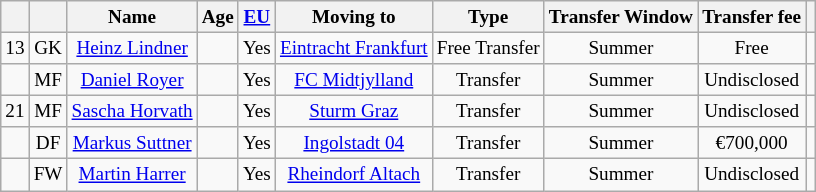<table class="wikitable" Style="text-align: center;font-size:80%">
<tr>
<th></th>
<th></th>
<th>Name</th>
<th>Age</th>
<th><a href='#'>EU</a></th>
<th>Moving to</th>
<th>Type</th>
<th>Transfer Window</th>
<th>Transfer fee</th>
<th></th>
</tr>
<tr>
<td>13</td>
<td>GK</td>
<td><a href='#'>Heinz Lindner</a></td>
<td></td>
<td>Yes</td>
<td><a href='#'>Eintracht Frankfurt</a></td>
<td>Free Transfer</td>
<td>Summer</td>
<td>Free</td>
<td></td>
</tr>
<tr>
<td></td>
<td>MF</td>
<td><a href='#'>Daniel Royer</a></td>
<td></td>
<td>Yes</td>
<td><a href='#'>FC Midtjylland</a></td>
<td>Transfer</td>
<td>Summer</td>
<td>Undisclosed</td>
<td></td>
</tr>
<tr>
<td>21</td>
<td>MF</td>
<td><a href='#'>Sascha Horvath</a></td>
<td></td>
<td>Yes</td>
<td><a href='#'>Sturm Graz</a></td>
<td>Transfer</td>
<td>Summer</td>
<td>Undisclosed</td>
<td></td>
</tr>
<tr>
<td></td>
<td>DF</td>
<td><a href='#'>Markus Suttner</a></td>
<td></td>
<td>Yes</td>
<td><a href='#'>Ingolstadt 04</a></td>
<td>Transfer</td>
<td>Summer</td>
<td>€700,000</td>
<td></td>
</tr>
<tr>
<td></td>
<td>FW</td>
<td><a href='#'>Martin Harrer</a></td>
<td></td>
<td>Yes</td>
<td><a href='#'>Rheindorf Altach</a></td>
<td>Transfer</td>
<td>Summer</td>
<td>Undisclosed</td>
<td></td>
</tr>
</table>
